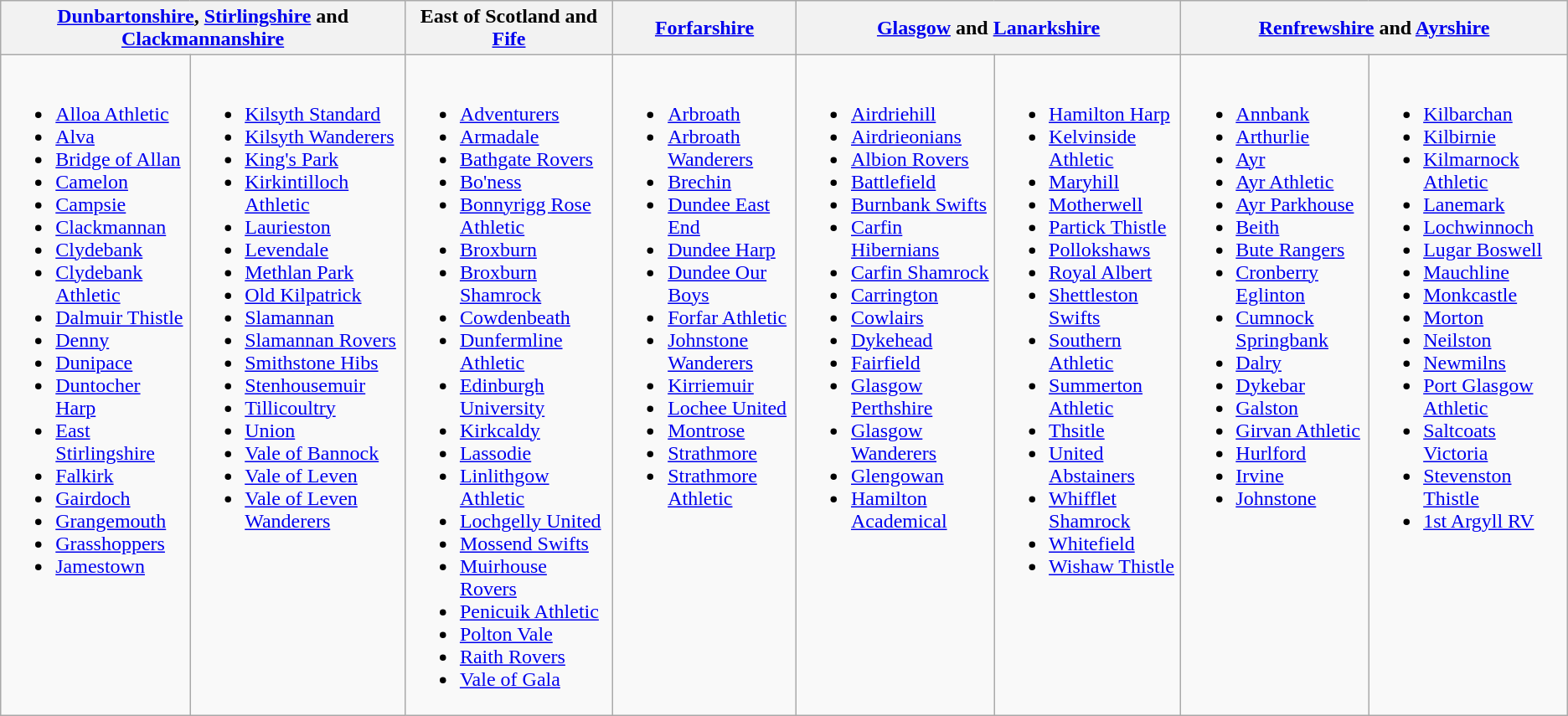<table class="wikitable" style="text-align:left">
<tr>
<th scope="col" colspan=2><a href='#'>Dunbartonshire</a>, <a href='#'>Stirlingshire</a> and <a href='#'>Clackmannanshire</a></th>
<th scope="col">East of Scotland and <a href='#'>Fife</a></th>
<th scope="col"><a href='#'>Forfarshire</a></th>
<th scope="col" colspan=2><a href='#'>Glasgow</a> and <a href='#'>Lanarkshire</a></th>
<th scope="col" colspan=2><a href='#'>Renfrewshire</a> and <a href='#'>Ayrshire</a></th>
</tr>
<tr>
<td valign=top><br><ul><li><a href='#'>Alloa Athletic</a></li><li><a href='#'>Alva</a></li><li><a href='#'>Bridge of Allan</a></li><li><a href='#'>Camelon</a></li><li><a href='#'>Campsie</a></li><li><a href='#'>Clackmannan</a></li><li><a href='#'>Clydebank</a></li><li><a href='#'>Clydebank Athletic</a></li><li><a href='#'>Dalmuir Thistle</a></li><li><a href='#'>Denny</a></li><li><a href='#'>Dunipace</a></li><li><a href='#'>Duntocher Harp</a></li><li><a href='#'>East Stirlingshire</a></li><li><a href='#'>Falkirk</a></li><li><a href='#'>Gairdoch</a></li><li><a href='#'>Grangemouth</a></li><li><a href='#'>Grasshoppers</a></li><li><a href='#'>Jamestown</a></li></ul></td>
<td valign=top><br><ul><li><a href='#'>Kilsyth Standard</a></li><li><a href='#'>Kilsyth Wanderers</a></li><li><a href='#'>King's Park</a></li><li><a href='#'>Kirkintilloch Athletic</a></li><li><a href='#'>Laurieston</a></li><li><a href='#'>Levendale</a></li><li><a href='#'>Methlan Park</a></li><li><a href='#'>Old Kilpatrick</a></li><li><a href='#'>Slamannan</a></li><li><a href='#'>Slamannan Rovers</a></li><li><a href='#'>Smithstone Hibs</a></li><li><a href='#'>Stenhousemuir</a></li><li><a href='#'>Tillicoultry</a></li><li><a href='#'>Union</a></li><li><a href='#'>Vale of Bannock</a></li><li><a href='#'>Vale of Leven</a></li><li><a href='#'>Vale of Leven Wanderers</a></li></ul></td>
<td valign=top><br><ul><li><a href='#'>Adventurers</a></li><li><a href='#'>Armadale</a></li><li><a href='#'>Bathgate Rovers</a></li><li><a href='#'>Bo'ness</a></li><li><a href='#'>Bonnyrigg Rose Athletic</a></li><li><a href='#'>Broxburn</a></li><li><a href='#'>Broxburn Shamrock</a></li><li><a href='#'>Cowdenbeath</a></li><li><a href='#'>Dunfermline Athletic</a></li><li><a href='#'>Edinburgh University</a></li><li><a href='#'>Kirkcaldy</a></li><li><a href='#'>Lassodie</a></li><li><a href='#'>Linlithgow Athletic</a></li><li><a href='#'>Lochgelly United</a></li><li><a href='#'>Mossend Swifts</a></li><li><a href='#'>Muirhouse Rovers</a></li><li><a href='#'>Penicuik Athletic</a></li><li><a href='#'>Polton Vale</a></li><li><a href='#'>Raith Rovers</a></li><li><a href='#'>Vale of Gala</a></li></ul></td>
<td valign=top><br><ul><li><a href='#'>Arbroath</a></li><li><a href='#'>Arbroath Wanderers</a></li><li><a href='#'>Brechin</a></li><li><a href='#'>Dundee East End</a></li><li><a href='#'>Dundee Harp</a></li><li><a href='#'>Dundee Our Boys</a></li><li><a href='#'>Forfar Athletic</a></li><li><a href='#'>Johnstone Wanderers</a></li><li><a href='#'>Kirriemuir</a></li><li><a href='#'>Lochee United</a></li><li><a href='#'>Montrose</a></li><li><a href='#'>Strathmore</a></li><li><a href='#'>Strathmore Athletic</a></li></ul></td>
<td valign=top><br><ul><li><a href='#'>Airdriehill</a></li><li><a href='#'>Airdrieonians</a></li><li><a href='#'>Albion Rovers</a></li><li><a href='#'>Battlefield</a></li><li><a href='#'>Burnbank Swifts</a></li><li><a href='#'>Carfin Hibernians</a></li><li><a href='#'>Carfin Shamrock</a></li><li><a href='#'>Carrington</a></li><li><a href='#'>Cowlairs</a></li><li><a href='#'>Dykehead</a></li><li><a href='#'>Fairfield</a></li><li><a href='#'>Glasgow Perthshire</a></li><li><a href='#'>Glasgow Wanderers</a></li><li><a href='#'>Glengowan</a></li><li><a href='#'>Hamilton Academical</a></li></ul></td>
<td valign=top><br><ul><li><a href='#'>Hamilton Harp</a></li><li><a href='#'>Kelvinside Athletic</a></li><li><a href='#'>Maryhill</a></li><li><a href='#'>Motherwell</a></li><li><a href='#'>Partick Thistle</a></li><li><a href='#'>Pollokshaws</a></li><li><a href='#'>Royal Albert</a></li><li><a href='#'>Shettleston Swifts</a></li><li><a href='#'>Southern Athletic</a></li><li><a href='#'>Summerton Athletic</a></li><li><a href='#'>Thsitle</a></li><li><a href='#'>United Abstainers</a></li><li><a href='#'>Whifflet Shamrock</a></li><li><a href='#'>Whitefield</a></li><li><a href='#'>Wishaw Thistle</a></li></ul></td>
<td valign=top><br><ul><li><a href='#'>Annbank</a></li><li><a href='#'>Arthurlie</a></li><li><a href='#'>Ayr</a></li><li><a href='#'>Ayr Athletic</a></li><li><a href='#'>Ayr Parkhouse</a></li><li><a href='#'>Beith</a></li><li><a href='#'>Bute Rangers</a></li><li><a href='#'>Cronberry Eglinton</a></li><li><a href='#'>Cumnock Springbank</a></li><li><a href='#'>Dalry</a></li><li><a href='#'>Dykebar</a></li><li><a href='#'>Galston</a></li><li><a href='#'>Girvan Athletic</a></li><li><a href='#'>Hurlford</a></li><li><a href='#'>Irvine</a></li><li><a href='#'>Johnstone</a></li></ul></td>
<td valign=top><br><ul><li><a href='#'>Kilbarchan</a></li><li><a href='#'>Kilbirnie</a></li><li><a href='#'>Kilmarnock Athletic</a></li><li><a href='#'>Lanemark</a></li><li><a href='#'>Lochwinnoch</a></li><li><a href='#'>Lugar Boswell</a></li><li><a href='#'>Mauchline</a></li><li><a href='#'>Monkcastle</a></li><li><a href='#'>Morton</a></li><li><a href='#'>Neilston</a></li><li><a href='#'>Newmilns</a></li><li><a href='#'>Port Glasgow Athletic</a></li><li><a href='#'>Saltcoats Victoria</a></li><li><a href='#'>Stevenston Thistle</a></li><li><a href='#'>1st Argyll RV</a></li></ul></td>
</tr>
</table>
